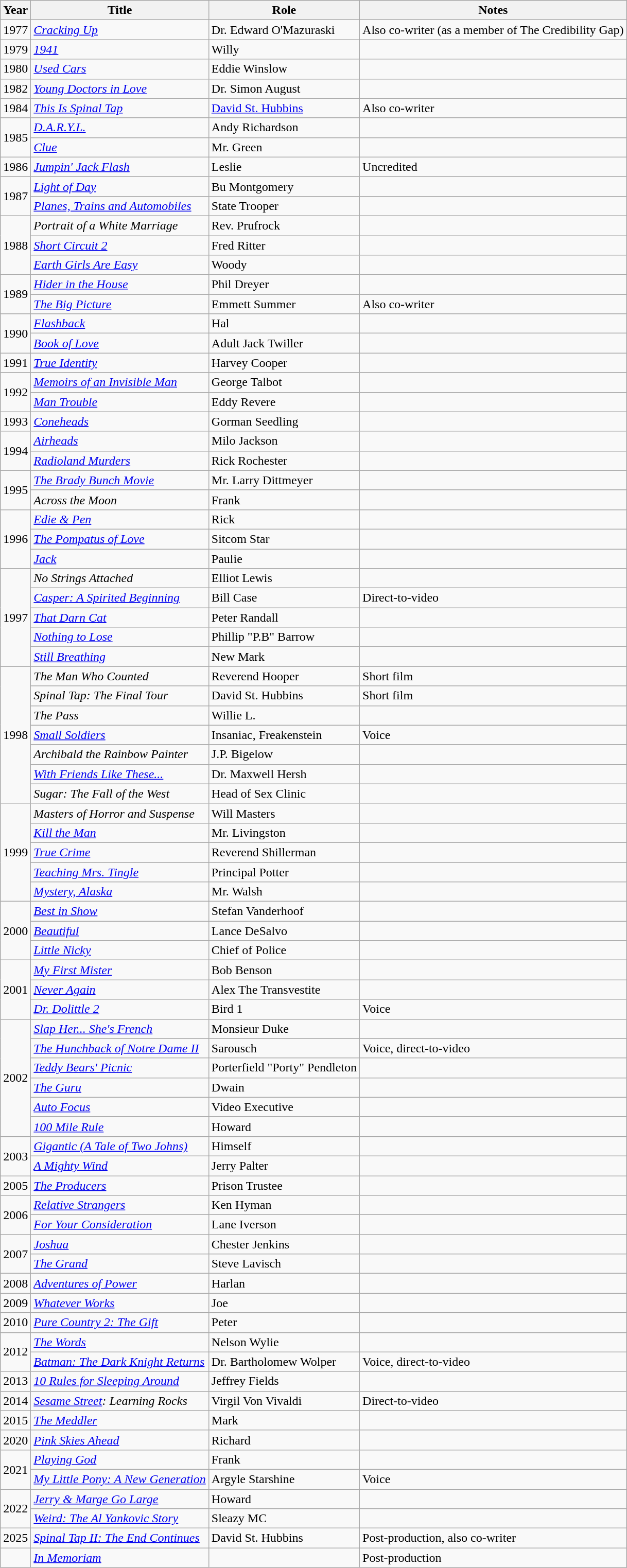<table class = "wikitable sortable">
<tr>
<th>Year</th>
<th>Title</th>
<th>Role</th>
<th class = "unsortable">Notes</th>
</tr>
<tr>
<td>1977</td>
<td><em><a href='#'>Cracking Up</a></em></td>
<td>Dr. Edward O'Mazuraski</td>
<td>Also co-writer (as a member of The Credibility Gap)</td>
</tr>
<tr>
<td>1979</td>
<td><em><a href='#'>1941</a></em></td>
<td>Willy</td>
<td></td>
</tr>
<tr>
<td>1980</td>
<td><em><a href='#'>Used Cars</a></em></td>
<td>Eddie Winslow</td>
<td></td>
</tr>
<tr>
<td>1982</td>
<td><em><a href='#'>Young Doctors in Love</a></em></td>
<td>Dr. Simon August</td>
<td></td>
</tr>
<tr>
<td>1984</td>
<td><em><a href='#'>This Is Spinal Tap</a></em></td>
<td><a href='#'>David St. Hubbins</a></td>
<td>Also co-writer</td>
</tr>
<tr>
<td rowspan=2>1985</td>
<td><em><a href='#'>D.A.R.Y.L.</a></em></td>
<td>Andy Richardson</td>
<td></td>
</tr>
<tr>
<td><em><a href='#'>Clue</a></em></td>
<td>Mr. Green</td>
<td></td>
</tr>
<tr>
<td>1986</td>
<td><em><a href='#'>Jumpin' Jack Flash</a></em></td>
<td>Leslie</td>
<td>Uncredited</td>
</tr>
<tr>
<td rowspan=2>1987</td>
<td><em><a href='#'>Light of Day</a></em></td>
<td>Bu Montgomery</td>
<td></td>
</tr>
<tr>
<td><em><a href='#'>Planes, Trains and Automobiles</a></em></td>
<td>State Trooper</td>
<td></td>
</tr>
<tr>
<td rowspan=3>1988</td>
<td><em>Portrait of a White Marriage</em></td>
<td>Rev. Prufrock</td>
<td></td>
</tr>
<tr>
<td><em><a href='#'>Short Circuit 2</a></em></td>
<td>Fred Ritter</td>
<td></td>
</tr>
<tr>
<td><em><a href='#'>Earth Girls Are Easy</a></em></td>
<td>Woody</td>
<td></td>
</tr>
<tr>
<td rowspan=2>1989</td>
<td><em><a href='#'>Hider in the House</a></em></td>
<td>Phil Dreyer</td>
<td></td>
</tr>
<tr>
<td><em><a href='#'>The Big Picture</a></em></td>
<td>Emmett Summer</td>
<td>Also co-writer</td>
</tr>
<tr>
<td rowspan=2>1990</td>
<td><em><a href='#'>Flashback</a></em></td>
<td>Hal</td>
<td></td>
</tr>
<tr>
<td><em><a href='#'>Book of Love</a></em></td>
<td>Adult Jack Twiller</td>
<td></td>
</tr>
<tr>
<td>1991</td>
<td><em><a href='#'>True Identity</a></em></td>
<td>Harvey Cooper</td>
<td></td>
</tr>
<tr>
<td rowspan=2>1992</td>
<td><em><a href='#'>Memoirs of an Invisible Man</a></em></td>
<td>George Talbot</td>
<td></td>
</tr>
<tr>
<td><em><a href='#'>Man Trouble</a></em></td>
<td>Eddy Revere</td>
<td></td>
</tr>
<tr>
<td>1993</td>
<td><em><a href='#'>Coneheads</a></em></td>
<td>Gorman Seedling</td>
<td></td>
</tr>
<tr>
<td rowspan=2>1994</td>
<td><em><a href='#'>Airheads</a></em></td>
<td>Milo Jackson</td>
<td></td>
</tr>
<tr>
<td><em><a href='#'>Radioland Murders</a></em></td>
<td>Rick Rochester</td>
<td></td>
</tr>
<tr>
<td rowspan=2>1995</td>
<td><em><a href='#'>The Brady Bunch Movie</a></em></td>
<td>Mr. Larry Dittmeyer</td>
<td></td>
</tr>
<tr>
<td><em>Across the Moon</em></td>
<td>Frank</td>
<td></td>
</tr>
<tr>
<td rowspan=3>1996</td>
<td><em><a href='#'>Edie & Pen</a></em></td>
<td>Rick</td>
<td></td>
</tr>
<tr>
<td><em><a href='#'>The Pompatus of Love</a></em></td>
<td>Sitcom Star</td>
<td></td>
</tr>
<tr>
<td><em><a href='#'>Jack</a></em></td>
<td>Paulie</td>
<td></td>
</tr>
<tr>
<td rowspan=5>1997</td>
<td><em>No Strings Attached</em></td>
<td>Elliot Lewis</td>
<td></td>
</tr>
<tr>
<td><em><a href='#'>Casper: A Spirited Beginning</a></em></td>
<td>Bill Case</td>
<td>Direct-to-video</td>
</tr>
<tr>
<td><em><a href='#'>That Darn Cat</a></em></td>
<td>Peter Randall</td>
<td></td>
</tr>
<tr>
<td><em><a href='#'>Nothing to Lose</a></em></td>
<td>Phillip "P.B" Barrow</td>
<td></td>
</tr>
<tr>
<td><em><a href='#'>Still Breathing</a></em></td>
<td>New Mark</td>
<td></td>
</tr>
<tr>
<td rowspan=7>1998</td>
<td><em>The Man Who Counted</em></td>
<td>Reverend Hooper</td>
<td>Short film</td>
</tr>
<tr>
<td><em>Spinal Tap: The Final Tour</em></td>
<td>David St. Hubbins</td>
<td>Short film</td>
</tr>
<tr>
<td><em>The Pass</em></td>
<td>Willie L.</td>
<td></td>
</tr>
<tr>
<td><em><a href='#'>Small Soldiers</a></em></td>
<td>Insaniac, Freakenstein</td>
<td>Voice</td>
</tr>
<tr>
<td><em>Archibald the Rainbow Painter</em></td>
<td>J.P. Bigelow</td>
<td></td>
</tr>
<tr>
<td><em><a href='#'>With Friends Like These...</a></em></td>
<td>Dr. Maxwell Hersh</td>
<td></td>
</tr>
<tr>
<td><em>Sugar: The Fall of the West</em></td>
<td>Head of Sex Clinic</td>
<td></td>
</tr>
<tr>
<td rowspan=5>1999</td>
<td><em>Masters of Horror and Suspense</em></td>
<td>Will Masters</td>
<td></td>
</tr>
<tr>
<td><em><a href='#'>Kill the Man</a></em></td>
<td>Mr. Livingston</td>
<td></td>
</tr>
<tr>
<td><em><a href='#'>True Crime</a></em></td>
<td>Reverend Shillerman</td>
<td></td>
</tr>
<tr>
<td><em><a href='#'>Teaching Mrs. Tingle</a></em></td>
<td>Principal Potter</td>
<td></td>
</tr>
<tr>
<td><em><a href='#'>Mystery, Alaska</a></em></td>
<td>Mr. Walsh</td>
<td></td>
</tr>
<tr>
<td rowspan=3>2000</td>
<td><em><a href='#'>Best in Show</a></em></td>
<td>Stefan Vanderhoof</td>
<td></td>
</tr>
<tr>
<td><em><a href='#'>Beautiful</a></em></td>
<td>Lance DeSalvo</td>
<td></td>
</tr>
<tr>
<td><em><a href='#'>Little Nicky</a></em></td>
<td>Chief of Police</td>
<td></td>
</tr>
<tr>
<td rowspan=3>2001</td>
<td><em><a href='#'>My First Mister</a></em></td>
<td>Bob Benson</td>
<td></td>
</tr>
<tr>
<td><em><a href='#'>Never Again</a></em></td>
<td>Alex The Transvestite</td>
<td></td>
</tr>
<tr>
<td><em><a href='#'>Dr. Dolittle 2</a></em></td>
<td>Bird 1</td>
<td>Voice</td>
</tr>
<tr>
<td rowspan=6>2002</td>
<td><em><a href='#'>Slap Her... She's French</a></em></td>
<td>Monsieur Duke</td>
<td></td>
</tr>
<tr>
<td><em><a href='#'>The Hunchback of Notre Dame II</a></em></td>
<td>Sarousch</td>
<td>Voice, direct-to-video</td>
</tr>
<tr>
<td><em><a href='#'>Teddy Bears' Picnic</a></em></td>
<td>Porterfield "Porty" Pendleton</td>
<td></td>
</tr>
<tr>
<td><em><a href='#'>The Guru</a></em></td>
<td>Dwain</td>
<td></td>
</tr>
<tr>
<td><em><a href='#'>Auto Focus</a></em></td>
<td>Video Executive</td>
<td></td>
</tr>
<tr>
<td><em><a href='#'>100 Mile Rule</a></em></td>
<td>Howard</td>
<td></td>
</tr>
<tr>
<td rowspan=2>2003</td>
<td><em><a href='#'>Gigantic (A Tale of Two Johns)</a></em></td>
<td>Himself</td>
<td></td>
</tr>
<tr>
<td><em><a href='#'>A Mighty Wind</a></em></td>
<td>Jerry Palter</td>
<td></td>
</tr>
<tr>
<td>2005</td>
<td><em><a href='#'>The Producers</a></em></td>
<td>Prison Trustee</td>
<td></td>
</tr>
<tr>
<td rowspan=2>2006</td>
<td><em><a href='#'>Relative Strangers</a></em></td>
<td>Ken Hyman</td>
<td></td>
</tr>
<tr>
<td><em><a href='#'>For Your Consideration</a></em></td>
<td>Lane Iverson</td>
<td></td>
</tr>
<tr>
<td rowspan=2>2007</td>
<td><em><a href='#'>Joshua</a></em></td>
<td>Chester Jenkins</td>
<td></td>
</tr>
<tr>
<td><em><a href='#'>The Grand</a></em></td>
<td>Steve Lavisch</td>
<td></td>
</tr>
<tr>
<td>2008</td>
<td><em><a href='#'>Adventures of Power</a></em></td>
<td>Harlan</td>
<td></td>
</tr>
<tr>
<td>2009</td>
<td><em><a href='#'>Whatever Works</a></em></td>
<td>Joe</td>
<td></td>
</tr>
<tr>
<td>2010</td>
<td><em><a href='#'>Pure Country 2: The Gift</a></em></td>
<td>Peter</td>
<td></td>
</tr>
<tr>
<td rowspan=2>2012</td>
<td><em><a href='#'>The Words</a></em></td>
<td>Nelson Wylie</td>
<td></td>
</tr>
<tr>
<td><em><a href='#'>Batman: The Dark Knight Returns</a></em></td>
<td>Dr. Bartholomew Wolper</td>
<td>Voice, direct-to-video</td>
</tr>
<tr>
<td>2013</td>
<td><em><a href='#'>10 Rules for Sleeping Around</a></em></td>
<td>Jeffrey Fields</td>
<td></td>
</tr>
<tr>
<td>2014</td>
<td><em><a href='#'>Sesame Street</a>: Learning Rocks</em></td>
<td>Virgil Von Vivaldi</td>
<td>Direct-to-video</td>
</tr>
<tr>
<td>2015</td>
<td><em><a href='#'>The Meddler</a></em></td>
<td>Mark</td>
<td></td>
</tr>
<tr>
<td>2020</td>
<td><em><a href='#'>Pink Skies Ahead</a></em></td>
<td>Richard</td>
<td></td>
</tr>
<tr>
<td rowspan=2>2021</td>
<td><em><a href='#'>Playing God</a></em></td>
<td>Frank</td>
<td></td>
</tr>
<tr>
<td><em><a href='#'>My Little Pony: A New Generation</a></em></td>
<td>Argyle Starshine</td>
<td>Voice</td>
</tr>
<tr>
<td rowspan=2>2022</td>
<td><em><a href='#'>Jerry & Marge Go Large</a></em></td>
<td>Howard</td>
<td></td>
</tr>
<tr>
<td><em><a href='#'>Weird: The Al Yankovic Story</a></em></td>
<td>Sleazy MC</td>
<td></td>
</tr>
<tr>
<td>2025</td>
<td><em><a href='#'>Spinal Tap II: The End Continues</a></em></td>
<td>David St. Hubbins</td>
<td>Post-production, also co-writer</td>
</tr>
<tr>
<td></td>
<td><em><a href='#'>In Memoriam</a></em></td>
<td></td>
<td>Post-production</td>
</tr>
</table>
